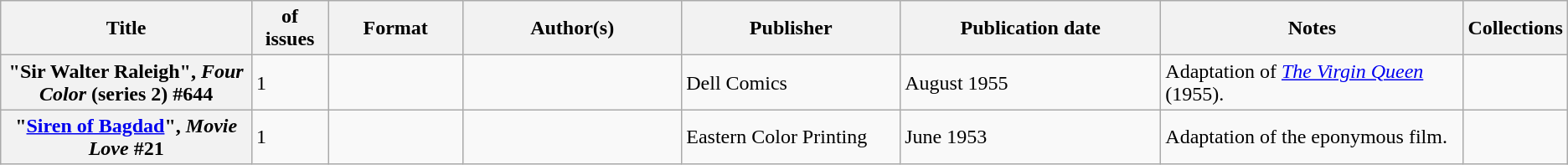<table class="wikitable">
<tr>
<th>Title</th>
<th style="width:40pt"> of issues</th>
<th style="width:75pt">Format</th>
<th style="width:125pt">Author(s)</th>
<th style="width:125pt">Publisher</th>
<th style="width:150pt">Publication date</th>
<th style="width:175pt">Notes</th>
<th>Collections</th>
</tr>
<tr>
<th>"Sir Walter Raleigh", <em>Four Color</em> (series 2) #644</th>
<td>1</td>
<td></td>
<td></td>
<td>Dell Comics</td>
<td>August 1955</td>
<td>Adaptation of <em><a href='#'>The Virgin Queen</a></em> (1955).</td>
<td></td>
</tr>
<tr>
<th>"<a href='#'>Siren of Bagdad</a>", <em>Movie Love</em> #21</th>
<td>1</td>
<td></td>
<td></td>
<td>Eastern Color Printing</td>
<td>June 1953</td>
<td>Adaptation of the eponymous film.</td>
<td></td>
</tr>
</table>
